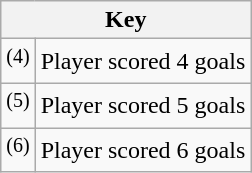<table class="wikitable">
<tr>
<th colspan="2">Key</th>
</tr>
<tr>
<td><sup>(4)</sup></td>
<td>Player scored 4 goals</td>
</tr>
<tr>
<td><sup>(5)</sup></td>
<td>Player scored 5 goals</td>
</tr>
<tr>
<td><sup>(6)</sup></td>
<td>Player scored 6 goals</td>
</tr>
</table>
